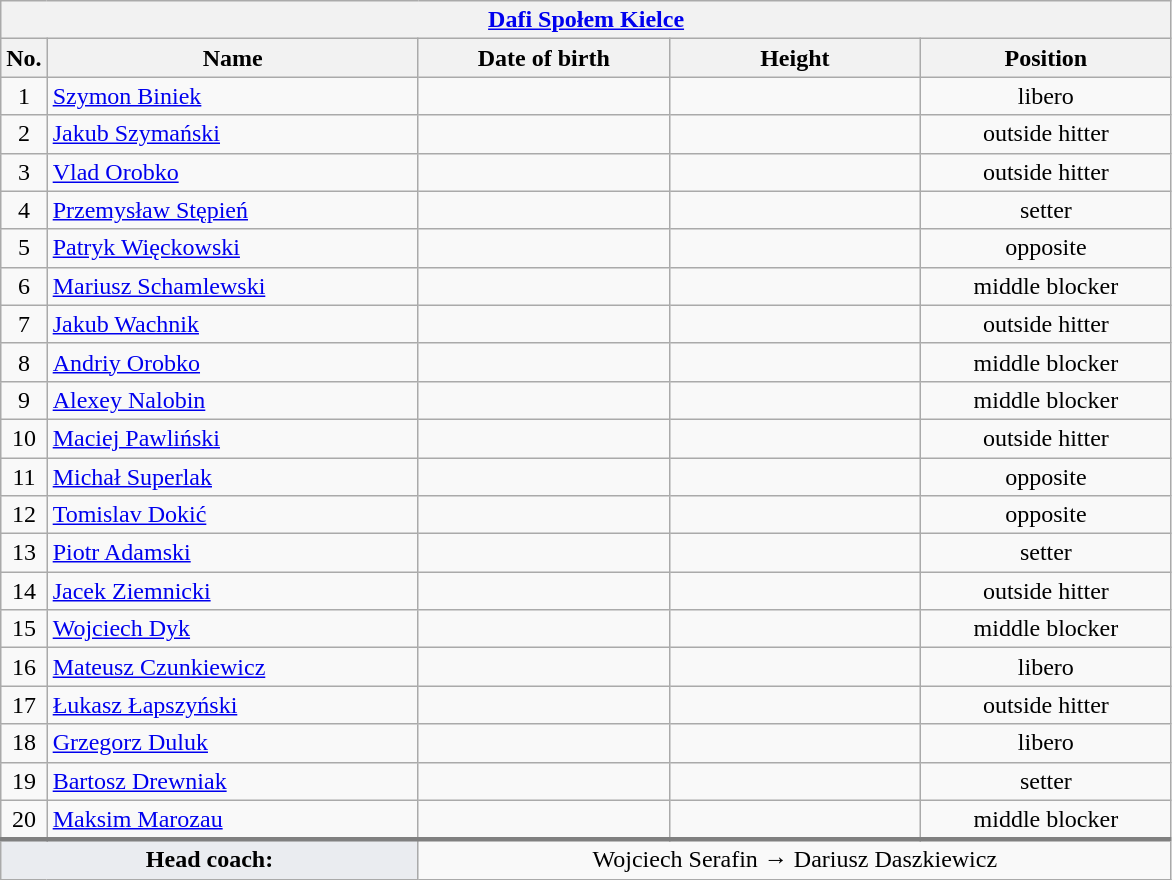<table class="wikitable collapsible collapsed" style="font-size:100%; text-align:center">
<tr>
<th colspan=5 style="width:30em"><a href='#'>Dafi Społem Kielce</a></th>
</tr>
<tr>
<th>No.</th>
<th style="width:15em">Name</th>
<th style="width:10em">Date of birth</th>
<th style="width:10em">Height</th>
<th style="width:10em">Position</th>
</tr>
<tr>
<td>1</td>
<td align=left> <a href='#'>Szymon Biniek</a></td>
<td align=right></td>
<td></td>
<td>libero</td>
</tr>
<tr>
<td>2</td>
<td align=left> <a href='#'>Jakub Szymański</a></td>
<td align=right></td>
<td></td>
<td>outside hitter</td>
</tr>
<tr>
<td>3</td>
<td align=left> <a href='#'>Vlad Orobko</a></td>
<td align=right></td>
<td></td>
<td>outside hitter</td>
</tr>
<tr>
<td>4</td>
<td align=left> <a href='#'>Przemysław Stępień</a></td>
<td align=right></td>
<td></td>
<td>setter</td>
</tr>
<tr>
<td>5</td>
<td align=left> <a href='#'>Patryk Więckowski</a></td>
<td align=right></td>
<td></td>
<td>opposite</td>
</tr>
<tr>
<td>6</td>
<td align=left> <a href='#'>Mariusz Schamlewski</a></td>
<td align=right></td>
<td></td>
<td>middle blocker</td>
</tr>
<tr>
<td>7</td>
<td align=left> <a href='#'>Jakub Wachnik</a></td>
<td align=right></td>
<td></td>
<td>outside hitter</td>
</tr>
<tr>
<td>8</td>
<td align=left> <a href='#'>Andriy Orobko</a></td>
<td align=right></td>
<td></td>
<td>middle blocker</td>
</tr>
<tr>
<td>9</td>
<td align=left> <a href='#'>Alexey Nalobin</a></td>
<td align=right></td>
<td></td>
<td>middle blocker</td>
</tr>
<tr>
<td>10</td>
<td align=left> <a href='#'>Maciej Pawliński</a></td>
<td align=right></td>
<td></td>
<td>outside hitter</td>
</tr>
<tr>
<td>11</td>
<td align=left> <a href='#'>Michał Superlak</a></td>
<td align=right></td>
<td></td>
<td>opposite</td>
</tr>
<tr>
<td>12</td>
<td align=left> <a href='#'>Tomislav Dokić</a></td>
<td align=right></td>
<td></td>
<td>opposite</td>
</tr>
<tr>
<td>13</td>
<td align=left> <a href='#'>Piotr Adamski</a></td>
<td align=right></td>
<td></td>
<td>setter</td>
</tr>
<tr>
<td>14</td>
<td align=left> <a href='#'>Jacek Ziemnicki</a></td>
<td align=right></td>
<td></td>
<td>outside hitter</td>
</tr>
<tr>
<td>15</td>
<td align=left> <a href='#'>Wojciech Dyk</a></td>
<td align=right></td>
<td></td>
<td>middle blocker</td>
</tr>
<tr>
<td>16</td>
<td align=left> <a href='#'>Mateusz Czunkiewicz</a></td>
<td align=right></td>
<td></td>
<td>libero</td>
</tr>
<tr>
<td>17</td>
<td align=left> <a href='#'>Łukasz Łapszyński</a></td>
<td align=right></td>
<td></td>
<td>outside hitter</td>
</tr>
<tr>
<td>18</td>
<td align=left> <a href='#'>Grzegorz Duluk</a></td>
<td align=right></td>
<td></td>
<td>libero</td>
</tr>
<tr>
<td>19</td>
<td align=left> <a href='#'>Bartosz Drewniak</a></td>
<td align=right></td>
<td></td>
<td>setter</td>
</tr>
<tr>
<td>20</td>
<td align=left> <a href='#'>Maksim Marozau</a></td>
<td align=right></td>
<td></td>
<td>middle blocker</td>
</tr>
<tr style="border-top: 3px solid grey">
<td colspan=2 style="background:#EAECF0"><strong>Head coach:</strong></td>
<td colspan=3> Wojciech Serafin →  Dariusz Daszkiewicz</td>
</tr>
</table>
